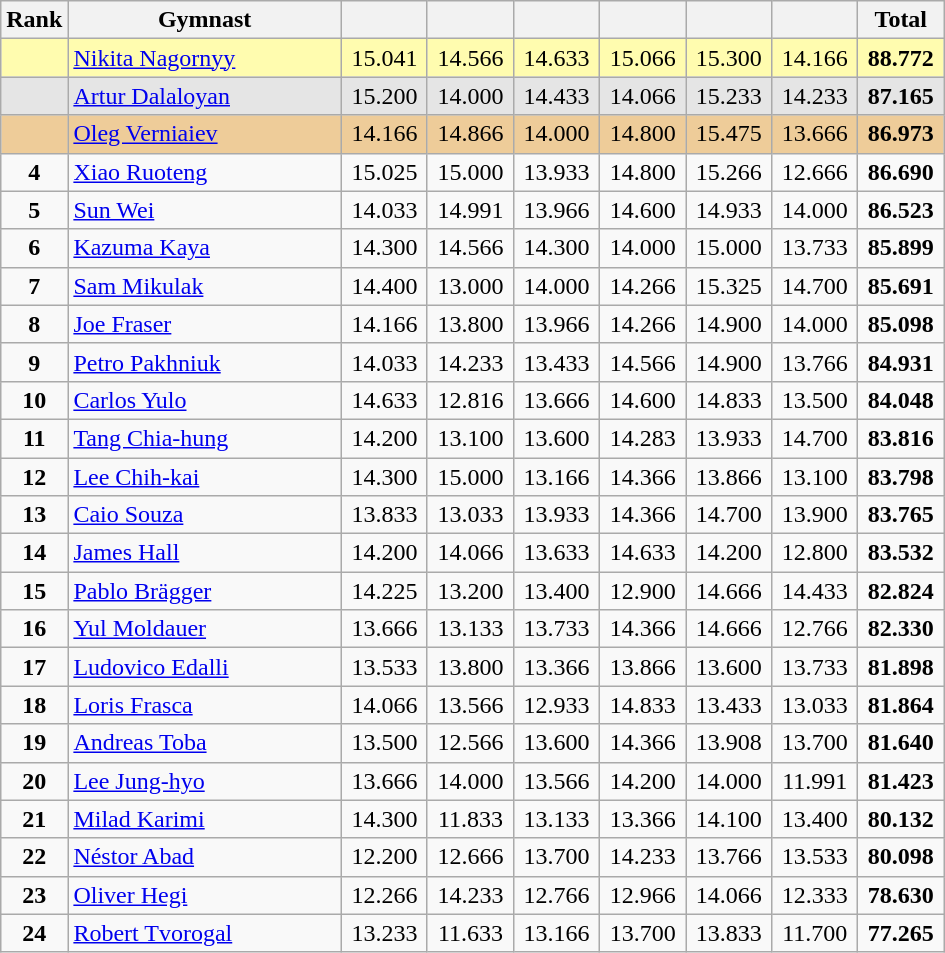<table class="wikitable sortable" style="text-align:center; font-size:100%">
<tr>
<th scope="col" style="width:15px;">Rank</th>
<th scope="col" style="width:175px;">Gymnast</th>
<th scope="col" style="width:50px;"></th>
<th scope="col" style="width:50px;"></th>
<th scope="col" style="width:50px;"></th>
<th scope="col" style="width:50px;"></th>
<th scope="col" style="width:50px;"></th>
<th scope="col" style="width:50px;"></th>
<th scope="col" style="width:50px;">Total</th>
</tr>
<tr style="background:#fffcaf;">
<td style="text-align:center" scope="row"><strong></strong></td>
<td style="text-align:left;"> <a href='#'>Nikita Nagornyy</a></td>
<td>15.041</td>
<td>14.566</td>
<td>14.633</td>
<td>15.066</td>
<td>15.300</td>
<td>14.166</td>
<td><strong>88.772</strong></td>
</tr>
<tr style="background:#e5e5e5;">
<td style="text-align:center" scope="row"><strong></strong></td>
<td style="text-align:left;"> <a href='#'>Artur Dalaloyan</a></td>
<td>15.200</td>
<td>14.000</td>
<td>14.433</td>
<td>14.066</td>
<td>15.233</td>
<td>14.233</td>
<td><strong>87.165</strong></td>
</tr>
<tr style="background:#ec9;">
<td style="text-align:center" scope="row"><strong></strong></td>
<td style="text-align:left;"> <a href='#'>Oleg Verniaiev</a></td>
<td>14.166</td>
<td>14.866</td>
<td>14.000</td>
<td>14.800</td>
<td>15.475</td>
<td>13.666</td>
<td><strong>86.973</strong></td>
</tr>
<tr>
<td scope="row" style="text-align:center;"><strong>4</strong></td>
<td style="text-align:left;"> <a href='#'>Xiao Ruoteng</a></td>
<td>15.025</td>
<td>15.000</td>
<td>13.933</td>
<td>14.800</td>
<td>15.266</td>
<td>12.666</td>
<td><strong>86.690</strong></td>
</tr>
<tr>
<td scope="row" style="text-align:center;"><strong>5</strong></td>
<td style="text-align:left;"> <a href='#'>Sun Wei</a></td>
<td>14.033</td>
<td>14.991</td>
<td>13.966</td>
<td>14.600</td>
<td>14.933</td>
<td>14.000</td>
<td><strong>86.523</strong></td>
</tr>
<tr>
<td scope="row" style="text-align:center;"><strong>6</strong></td>
<td style="text-align:left;"> <a href='#'>Kazuma Kaya</a></td>
<td>14.300</td>
<td>14.566</td>
<td>14.300</td>
<td>14.000</td>
<td>15.000</td>
<td>13.733</td>
<td><strong>85.899</strong></td>
</tr>
<tr>
<td scope="row" style="text-align:center;"><strong>7</strong></td>
<td style="text-align:left;"> <a href='#'>Sam Mikulak</a></td>
<td>14.400</td>
<td>13.000</td>
<td>14.000</td>
<td>14.266</td>
<td>15.325</td>
<td>14.700</td>
<td><strong>85.691</strong></td>
</tr>
<tr>
<td scope="row" style="text-align:center;"><strong>8</strong></td>
<td style="text-align:left;"> <a href='#'>Joe Fraser</a></td>
<td>14.166</td>
<td>13.800</td>
<td>13.966</td>
<td>14.266</td>
<td>14.900</td>
<td>14.000</td>
<td><strong>85.098</strong></td>
</tr>
<tr>
<td scope="row" style="text-align:center;"><strong>9</strong></td>
<td style="text-align:left;"> <a href='#'>Petro Pakhniuk</a></td>
<td>14.033</td>
<td>14.233</td>
<td>13.433</td>
<td>14.566</td>
<td>14.900</td>
<td>13.766</td>
<td><strong>84.931</strong></td>
</tr>
<tr>
<td scope="row" style="text-align:center;"><strong>10</strong></td>
<td style="text-align:left;"> <a href='#'>Carlos Yulo</a></td>
<td>14.633</td>
<td>12.816</td>
<td>13.666</td>
<td>14.600</td>
<td>14.833</td>
<td>13.500</td>
<td><strong>84.048</strong></td>
</tr>
<tr>
<td scope="row" style="text-align:center;"><strong>11</strong></td>
<td style="text-align:left;"> <a href='#'>Tang Chia-hung</a></td>
<td>14.200</td>
<td>13.100</td>
<td>13.600</td>
<td>14.283</td>
<td>13.933</td>
<td>14.700</td>
<td><strong>83.816</strong></td>
</tr>
<tr>
<td scope="row" style="text-align:center;"><strong>12</strong></td>
<td style="text-align:left;"> <a href='#'>Lee Chih-kai</a></td>
<td>14.300</td>
<td>15.000</td>
<td>13.166</td>
<td>14.366</td>
<td>13.866</td>
<td>13.100</td>
<td><strong>83.798</strong></td>
</tr>
<tr>
<td scope="row" style="text-align:center;"><strong>13</strong></td>
<td style="text-align:left;"> <a href='#'>Caio Souza</a></td>
<td>13.833</td>
<td>13.033</td>
<td>13.933</td>
<td>14.366</td>
<td>14.700</td>
<td>13.900</td>
<td><strong>83.765</strong></td>
</tr>
<tr>
<td scope="row" style="text-align:center;"><strong>14</strong></td>
<td style="text-align:left;"> <a href='#'>James Hall</a></td>
<td>14.200</td>
<td>14.066</td>
<td>13.633</td>
<td>14.633</td>
<td>14.200</td>
<td>12.800</td>
<td><strong>83.532</strong></td>
</tr>
<tr>
<td scope="row" style="text-align:center;"><strong>15</strong></td>
<td style="text-align:left;"> <a href='#'>Pablo Brägger</a></td>
<td>14.225</td>
<td>13.200</td>
<td>13.400</td>
<td>12.900</td>
<td>14.666</td>
<td>14.433</td>
<td><strong>82.824</strong></td>
</tr>
<tr>
<td scope="row" style="text-align:center;"><strong>16</strong></td>
<td style="text-align:left;"> <a href='#'>Yul Moldauer</a></td>
<td>13.666</td>
<td>13.133</td>
<td>13.733</td>
<td>14.366</td>
<td>14.666</td>
<td>12.766</td>
<td><strong>82.330</strong></td>
</tr>
<tr>
<td scope="row" style="text-align:center;"><strong>17</strong></td>
<td style="text-align:left;"> <a href='#'>Ludovico Edalli</a></td>
<td>13.533</td>
<td>13.800</td>
<td>13.366</td>
<td>13.866</td>
<td>13.600</td>
<td>13.733</td>
<td><strong>81.898</strong></td>
</tr>
<tr>
<td scope="row" style="text-align:center;"><strong>18</strong></td>
<td style="text-align:left;"> <a href='#'>Loris Frasca</a></td>
<td>14.066</td>
<td>13.566</td>
<td>12.933</td>
<td>14.833</td>
<td>13.433</td>
<td>13.033</td>
<td><strong>81.864</strong></td>
</tr>
<tr>
<td scope="row" style="text-align:center;"><strong>19</strong></td>
<td style="text-align:left;"> <a href='#'>Andreas Toba</a></td>
<td>13.500</td>
<td>12.566</td>
<td>13.600</td>
<td>14.366</td>
<td>13.908</td>
<td>13.700</td>
<td><strong>81.640</strong></td>
</tr>
<tr>
<td scope="row" style="text-align:center;"><strong>20</strong></td>
<td style="text-align:left;"> <a href='#'>Lee Jung-hyo</a></td>
<td>13.666</td>
<td>14.000</td>
<td>13.566</td>
<td>14.200</td>
<td>14.000</td>
<td>11.991</td>
<td><strong>81.423</strong></td>
</tr>
<tr>
<td scope="row" style="text-align:center;"><strong>21</strong></td>
<td style="text-align:left;"> <a href='#'>Milad Karimi</a></td>
<td>14.300</td>
<td>11.833</td>
<td>13.133</td>
<td>13.366</td>
<td>14.100</td>
<td>13.400</td>
<td><strong>80.132</strong></td>
</tr>
<tr>
<td scope="row" style="text-align:center;"><strong>22</strong></td>
<td style="text-align:left;"> <a href='#'>Néstor Abad</a></td>
<td>12.200</td>
<td>12.666</td>
<td>13.700</td>
<td>14.233</td>
<td>13.766</td>
<td>13.533</td>
<td><strong>80.098</strong></td>
</tr>
<tr>
<td scope="row" style="text-align:center;"><strong>23</strong></td>
<td style="text-align:left;"> <a href='#'>Oliver Hegi</a></td>
<td>12.266</td>
<td>14.233</td>
<td>12.766</td>
<td>12.966</td>
<td>14.066</td>
<td>12.333</td>
<td><strong>78.630</strong></td>
</tr>
<tr>
<td scope="row" style="text-align:center;"><strong>24</strong></td>
<td style="text-align:left;"> <a href='#'>Robert Tvorogal</a></td>
<td>13.233</td>
<td>11.633</td>
<td>13.166</td>
<td>13.700</td>
<td>13.833</td>
<td>11.700</td>
<td><strong>77.265</strong></td>
</tr>
</table>
